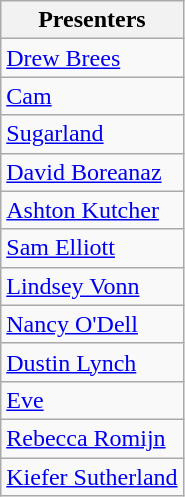<table class="wikitable">
<tr>
<th>Presenters</th>
</tr>
<tr>
<td><a href='#'>Drew Brees</a></td>
</tr>
<tr>
<td><a href='#'>Cam</a></td>
</tr>
<tr>
<td><a href='#'>Sugarland</a></td>
</tr>
<tr>
<td><a href='#'>David Boreanaz</a></td>
</tr>
<tr>
<td><a href='#'>Ashton Kutcher</a></td>
</tr>
<tr>
<td><a href='#'>Sam Elliott</a></td>
</tr>
<tr>
<td><a href='#'>Lindsey Vonn</a></td>
</tr>
<tr>
<td><a href='#'>Nancy O'Dell</a></td>
</tr>
<tr>
<td><a href='#'>Dustin Lynch</a></td>
</tr>
<tr>
<td><a href='#'>Eve</a></td>
</tr>
<tr>
<td><a href='#'>Rebecca Romijn</a></td>
</tr>
<tr>
<td><a href='#'>Kiefer Sutherland</a></td>
</tr>
</table>
